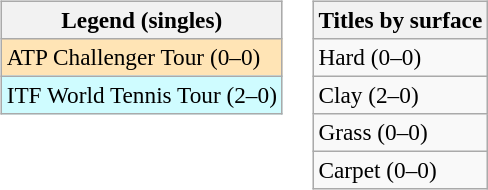<table>
<tr valign=top>
<td><br><table class=wikitable style=font-size:97%>
<tr>
<th>Legend (singles)</th>
</tr>
<tr bgcolor=moccasin>
<td>ATP Challenger Tour (0–0)</td>
</tr>
<tr bgcolor=#cffcff>
<td>ITF World Tennis Tour (2–0)</td>
</tr>
</table>
</td>
<td><br><table class=wikitable style=font-size:97%>
<tr>
<th>Titles by surface</th>
</tr>
<tr>
<td>Hard (0–0)</td>
</tr>
<tr>
<td>Clay (2–0)</td>
</tr>
<tr>
<td>Grass (0–0)</td>
</tr>
<tr>
<td>Carpet (0–0)</td>
</tr>
</table>
</td>
</tr>
</table>
